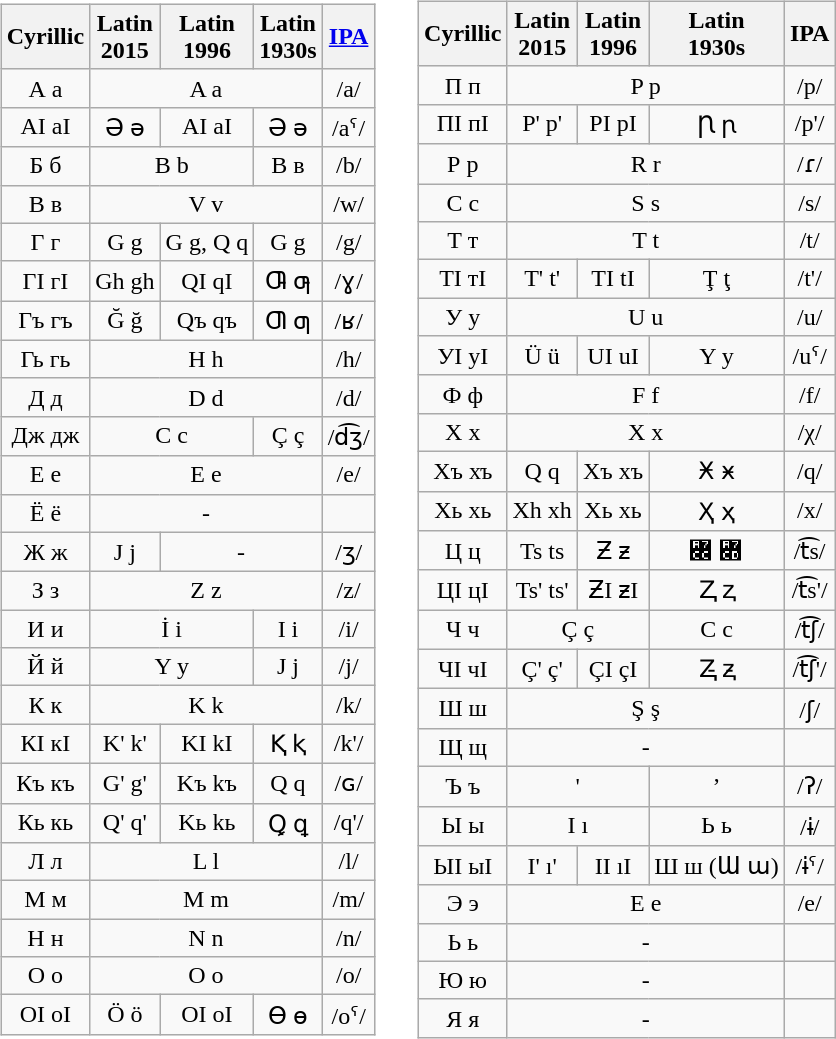<table>
<tr>
<td><br><table class="wikitable" style="text-align: center;">
<tr>
<th>Cyrillic</th>
<th>Latin<br> 2015</th>
<th>Latin<br> 1996</th>
<th>Latin<br> 1930s</th>
<th><a href='#'>IPA</a></th>
</tr>
<tr>
<td>А а</td>
<td Colspan=3>A a</td>
<td>/a/</td>
</tr>
<tr>
<td>АI аI</td>
<td>Ә ә</td>
<td>AI aI</td>
<td>Ә ә</td>
<td>/aˤ/</td>
</tr>
<tr>
<td>Б б</td>
<td Colspan=2>B b</td>
<td>B в</td>
<td>/b/</td>
</tr>
<tr>
<td>В в</td>
<td Colspan=3>V v</td>
<td>/w/</td>
</tr>
<tr>
<td>Г г</td>
<td>G g</td>
<td>G g, Q q</td>
<td>G g</td>
<td>/g/</td>
</tr>
<tr>
<td>ГI гI</td>
<td>Gh gh</td>
<td>QI qI</td>
<td>Ƣ̵ ƣ̵</td>
<td>/ɣ/</td>
</tr>
<tr>
<td>Гъ гъ</td>
<td>Ğ ğ</td>
<td>Qъ qъ</td>
<td>Ƣ ƣ</td>
<td>/ʁ/</td>
</tr>
<tr>
<td>Гь гь</td>
<td Colspan=3>H h</td>
<td>/h/</td>
</tr>
<tr>
<td>Д д</td>
<td Colspan=3>D d</td>
<td>/d/</td>
</tr>
<tr>
<td>Дж дж</td>
<td Colspan=2>C c</td>
<td>Ç ç</td>
<td>/d͡ʒ/</td>
</tr>
<tr>
<td>Е е</td>
<td Colspan=3>E e</td>
<td>/e/</td>
</tr>
<tr>
<td>Ё ё</td>
<td Colspan=3>-</td>
<td></td>
</tr>
<tr>
<td>Ж ж</td>
<td>J j</td>
<td Colspan=2>-</td>
<td>/ʒ/</td>
</tr>
<tr>
<td>З з</td>
<td Colspan=3>Z z</td>
<td>/z/</td>
</tr>
<tr>
<td>И и</td>
<td Colspan=2>İ i</td>
<td>I i</td>
<td>/i/</td>
</tr>
<tr>
<td>Й й</td>
<td Colspan=2>Y y</td>
<td>J j</td>
<td>/j/</td>
</tr>
<tr>
<td>К к</td>
<td Colspan=3>K k</td>
<td>/k/</td>
</tr>
<tr>
<td>КI кI</td>
<td>K' k'</td>
<td>KI kI</td>
<td>Ⱪ ⱪ</td>
<td>/k'/</td>
</tr>
<tr>
<td>Къ къ</td>
<td>G' g'</td>
<td>Kъ kъ</td>
<td>Q q</td>
<td>/ɢ/</td>
</tr>
<tr>
<td>Кь кь</td>
<td>Q' q'</td>
<td>Kь kь</td>
<td>Ꝗ ꝗ</td>
<td>/q'/</td>
</tr>
<tr>
<td>Л л</td>
<td Colspan=3>L l</td>
<td>/l/</td>
</tr>
<tr>
<td>М м</td>
<td Colspan=3>M m</td>
<td>/m/</td>
</tr>
<tr>
<td>Н н</td>
<td Colspan=3>N n</td>
<td>/n/</td>
</tr>
<tr>
<td>О о</td>
<td Colspan=3>O o</td>
<td>/o/</td>
</tr>
<tr>
<td>ОI оI</td>
<td>Ö ö</td>
<td>OI oI</td>
<td>Ө ө</td>
<td>/oˤ/</td>
</tr>
</table>
</td>
<td></td>
<td></td>
<td><br><table class="wikitable" style="text-align: center;">
<tr>
<th>Cyrillic</th>
<th>Latin<br> 2015</th>
<th>Latin<br> 1996</th>
<th>Latin<br> 1930s</th>
<th>IPA</th>
</tr>
<tr>
<td>П п</td>
<td Colspan=3>P p</td>
<td>/p/</td>
</tr>
<tr>
<td>ПI пI</td>
<td>P' p'</td>
<td>PI pI</td>
<td>Ꞃ ꞃ</td>
<td>/p'/</td>
</tr>
<tr>
<td>Р р</td>
<td Colspan=3>R r</td>
<td>/ɾ/</td>
</tr>
<tr>
<td>С с</td>
<td Colspan=3>S s</td>
<td>/s/</td>
</tr>
<tr>
<td>Т т</td>
<td Colspan=3>T t</td>
<td>/t/</td>
</tr>
<tr>
<td>ТI тI</td>
<td>T' t'</td>
<td>TI tI</td>
<td>Ţ ţ</td>
<td>/t'/</td>
</tr>
<tr>
<td>У у</td>
<td Colspan=3>U u</td>
<td>/u/</td>
</tr>
<tr>
<td>УI уI</td>
<td>Ü ü</td>
<td>UI uI</td>
<td>Y y</td>
<td>/uˤ/</td>
</tr>
<tr>
<td>Ф ф</td>
<td Colspan=3>F f</td>
<td>/f/</td>
</tr>
<tr>
<td>Х х</td>
<td Colspan=3>X x</td>
<td>/χ/</td>
</tr>
<tr>
<td>Хъ хъ</td>
<td>Q q</td>
<td>Xъ xъ</td>
<td>Ӿ ӿ</td>
<td>/q/</td>
</tr>
<tr>
<td>Хь хь</td>
<td>Xh xh</td>
<td>Xь xь</td>
<td>Ҳ ҳ</td>
<td>/x/</td>
</tr>
<tr>
<td>Ц ц</td>
<td>Ts ts</td>
<td>Ƶ ƶ</td>
<td>Ꟍ ꟍ</td>
<td>/t͡s/</td>
</tr>
<tr>
<td>ЦI цI</td>
<td>Ts' ts'</td>
<td>ƵI ƶI</td>
<td>Ⱬ ⱬ</td>
<td>/t͡s'/</td>
</tr>
<tr>
<td>Ч ч</td>
<td Colspan=2>Ç ç</td>
<td>C c</td>
<td>/t͡ʃ/</td>
</tr>
<tr>
<td>ЧI чI</td>
<td>Ç' ç'</td>
<td>ÇI çI</td>
<td>Ⱬ̵ ⱬ̵</td>
<td>/t͡ʃ'/</td>
</tr>
<tr>
<td>Ш ш</td>
<td Colspan=3>Ş ş</td>
<td>/ʃ/</td>
</tr>
<tr>
<td>Щ щ</td>
<td Colspan=3>-</td>
<td></td>
</tr>
<tr>
<td>Ъ ъ</td>
<td Colspan=2>'</td>
<td>’</td>
<td>/ʔ/</td>
</tr>
<tr>
<td>Ы ы</td>
<td Colspan=2>I ı</td>
<td>Ь ь</td>
<td>/ɨ/</td>
</tr>
<tr>
<td>ЫI ыI</td>
<td>I' ı'</td>
<td>II ıI</td>
<td>Ш ш (Ɯ ɯ)</td>
<td>/ɨˤ/</td>
</tr>
<tr>
<td>Э э</td>
<td Colspan=3>E e</td>
<td>/e/</td>
</tr>
<tr>
<td>Ь ь</td>
<td Colspan=3>-</td>
<td></td>
</tr>
<tr>
<td>Ю ю</td>
<td Colspan=3>-</td>
<td></td>
</tr>
<tr>
<td>Я я</td>
<td Colspan=3>-</td>
<td></td>
</tr>
</table>
</td>
</tr>
</table>
